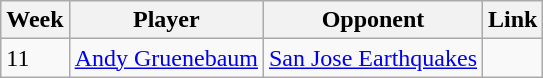<table class=wikitable>
<tr>
<th>Week</th>
<th>Player</th>
<th>Opponent</th>
<th>Link</th>
</tr>
<tr>
<td>11</td>
<td> <a href='#'>Andy Gruenebaum</a></td>
<td><a href='#'>San Jose Earthquakes</a></td>
<td></td>
</tr>
</table>
